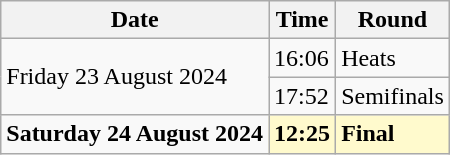<table class="wikitable">
<tr>
<th>Date</th>
<th>Time</th>
<th>Round</th>
</tr>
<tr>
<td rowspan=2>Friday 23 August 2024</td>
<td>16:06</td>
<td>Heats</td>
</tr>
<tr>
<td>17:52</td>
<td>Semifinals</td>
</tr>
<tr>
<td><strong>Saturday 24 August 2024</strong></td>
<td style=background:lemonchiffon><strong>12:25</strong></td>
<td style=background:lemonchiffon><strong>Final</strong></td>
</tr>
</table>
